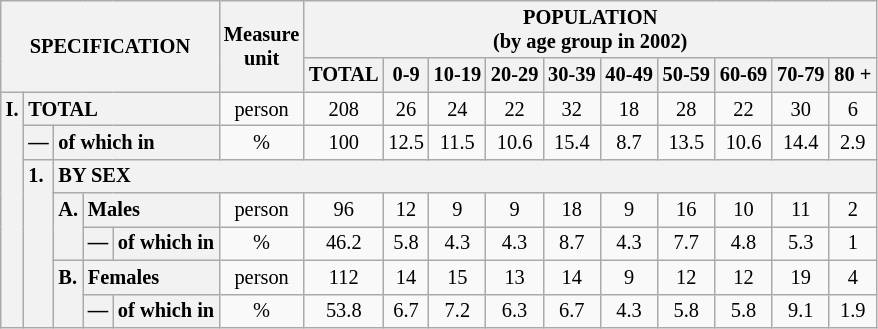<table class="wikitable" style="font-size:85%; text-align:center">
<tr>
<th rowspan="2" colspan="5">SPECIFICATION</th>
<th rowspan="2">Measure<br> unit</th>
<th colspan="10" rowspan="1">POPULATION<br> (by age group in 2002)</th>
</tr>
<tr>
<th>TOTAL</th>
<th>0-9</th>
<th>10-19</th>
<th>20-29</th>
<th>30-39</th>
<th>40-49</th>
<th>50-59</th>
<th>60-69</th>
<th>70-79</th>
<th>80 +</th>
</tr>
<tr>
<th style="text-align:left" valign="top" rowspan="7">I.</th>
<th style="text-align:left" colspan="4">TOTAL</th>
<td>person</td>
<td>208</td>
<td>26</td>
<td>24</td>
<td>22</td>
<td>32</td>
<td>18</td>
<td>28</td>
<td>22</td>
<td>30</td>
<td>6</td>
</tr>
<tr>
<th style="text-align:left" valign="top">—</th>
<th style="text-align:left" colspan="3">of which in</th>
<td>%</td>
<td>100</td>
<td>12.5</td>
<td>11.5</td>
<td>10.6</td>
<td>15.4</td>
<td>8.7</td>
<td>13.5</td>
<td>10.6</td>
<td>14.4</td>
<td>2.9</td>
</tr>
<tr>
<th style="text-align:left" valign="top" rowspan="5">1.</th>
<th style="text-align:left" colspan="14">BY SEX</th>
</tr>
<tr>
<th style="text-align:left" valign="top" rowspan="2">A.</th>
<th style="text-align:left" colspan="2">Males</th>
<td>person</td>
<td>96</td>
<td>12</td>
<td>9</td>
<td>9</td>
<td>18</td>
<td>9</td>
<td>16</td>
<td>10</td>
<td>11</td>
<td>2</td>
</tr>
<tr>
<th style="text-align:left" valign="top">—</th>
<th style="text-align:left" colspan="1">of which in</th>
<td>%</td>
<td>46.2</td>
<td>5.8</td>
<td>4.3</td>
<td>4.3</td>
<td>8.7</td>
<td>4.3</td>
<td>7.7</td>
<td>4.8</td>
<td>5.3</td>
<td>1</td>
</tr>
<tr>
<th style="text-align:left" valign="top" rowspan="2">B.</th>
<th style="text-align:left" colspan="2">Females</th>
<td>person</td>
<td>112</td>
<td>14</td>
<td>15</td>
<td>13</td>
<td>14</td>
<td>9</td>
<td>12</td>
<td>12</td>
<td>19</td>
<td>4</td>
</tr>
<tr>
<th style="text-align:left" valign="top">—</th>
<th style="text-align:left" colspan="1">of which in</th>
<td>%</td>
<td>53.8</td>
<td>6.7</td>
<td>7.2</td>
<td>6.3</td>
<td>6.7</td>
<td>4.3</td>
<td>5.8</td>
<td>5.8</td>
<td>9.1</td>
<td>1.9</td>
</tr>
</table>
